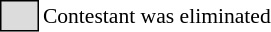<table class="toccolours" style="font-size: 90%; white-space: nowrap;">
<tr>
<td style="background:#DCDCDC; border:1px solid black;">      </td>
<td>Contestant was eliminated</td>
</tr>
</table>
